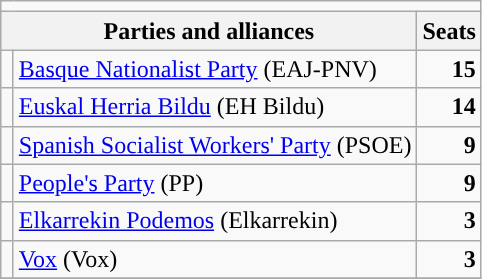<table class="wikitable" style="text-align:right;">
<tr>
<td colspan="7"></td>
</tr>
<tr>
<th colspan="2">Parties and alliances</th>
<th colspan="2">Seats</th>
</tr>
<tr>
<td width="1" style="color:inherit;background:"></td>
<td align="left"><a href='#'>Basque Nationalist Party</a> (EAJ-PNV)</td>
<td><strong>15</strong></td>
</tr>
<tr>
<td style="color:inherit;background:"></td>
<td align="left"><a href='#'>Euskal Herria Bildu</a> (EH Bildu)</td>
<td><strong>14</strong></td>
</tr>
<tr>
<td style="color:inherit;background:"></td>
<td align="left"><a href='#'>Spanish Socialist Workers' Party</a> (PSOE)</td>
<td><strong>9</strong></td>
</tr>
<tr>
<td style="color:inherit;background:"></td>
<td align="left"><a href='#'>People's Party</a> (PP)</td>
<td><strong>9</strong></td>
</tr>
<tr>
<td style="color:inherit;background:"></td>
<td align="left"><a href='#'>Elkarrekin Podemos</a> (Elkarrekin)</td>
<td><strong>3</strong></td>
</tr>
<tr>
<td style="color:inherit;background:"></td>
<td align="left"><a href='#'>Vox</a> (Vox)</td>
<td><strong>3</strong></td>
</tr>
<tr>
</tr>
</table>
